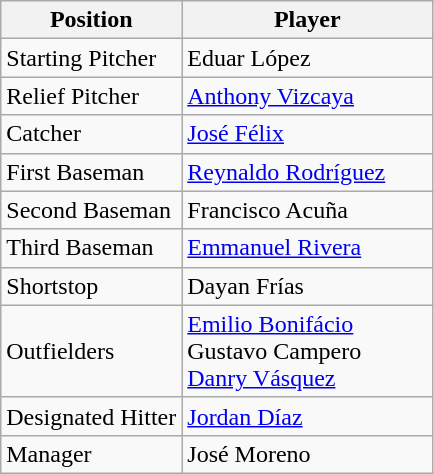<table class=wikitable>
<tr>
<th>Position</th>
<th width=160>Player</th>
</tr>
<tr>
<td>Starting Pitcher</td>
<td> Eduar López</td>
</tr>
<tr>
<td>Relief Pitcher</td>
<td> <a href='#'>Anthony Vizcaya</a></td>
</tr>
<tr>
<td>Catcher</td>
<td> <a href='#'>José Félix</a></td>
</tr>
<tr>
<td>First Baseman</td>
<td> <a href='#'>Reynaldo Rodríguez</a></td>
</tr>
<tr>
<td>Second Baseman</td>
<td> Francisco Acuña</td>
</tr>
<tr>
<td>Third Baseman</td>
<td> <a href='#'>Emmanuel Rivera</a></td>
</tr>
<tr>
<td>Shortstop</td>
<td> Dayan Frías</td>
</tr>
<tr>
<td>Outfielders</td>
<td> <a href='#'>Emilio Bonifácio</a><br> Gustavo Campero<br> <a href='#'>Danry Vásquez</a></td>
</tr>
<tr>
<td>Designated Hitter</td>
<td> <a href='#'>Jordan Díaz</a></td>
</tr>
<tr>
<td>Manager</td>
<td> José Moreno</td>
</tr>
</table>
